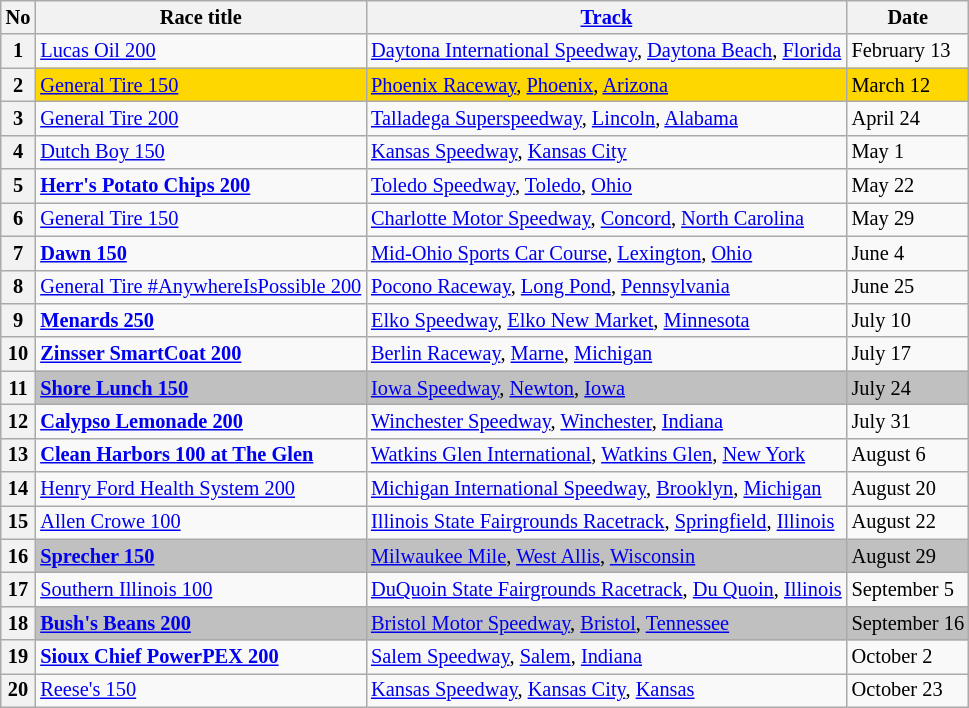<table class="wikitable" style="font-size:85%">
<tr>
<th>No</th>
<th>Race title</th>
<th><a href='#'>Track</a></th>
<th>Date</th>
</tr>
<tr>
<th>1</th>
<td><a href='#'>Lucas Oil 200</a></td>
<td><a href='#'>Daytona International Speedway</a>, <a href='#'>Daytona Beach</a>, <a href='#'>Florida</a></td>
<td>February 13</td>
</tr>
<tr>
<th>2</th>
<td bgcolor=gold><a href='#'>General Tire 150</a></td>
<td bgcolor=gold><a href='#'>Phoenix Raceway</a>, <a href='#'>Phoenix</a>, <a href='#'>Arizona</a></td>
<td bgcolor=gold>March 12</td>
</tr>
<tr>
<th>3</th>
<td><a href='#'>General Tire 200</a></td>
<td><a href='#'>Talladega Superspeedway</a>, <a href='#'>Lincoln</a>, <a href='#'>Alabama</a></td>
<td>April 24</td>
</tr>
<tr>
<th>4</th>
<td><a href='#'>Dutch Boy 150</a></td>
<td><a href='#'>Kansas Speedway</a>, <a href='#'>Kansas City</a></td>
<td>May 1</td>
</tr>
<tr>
<th>5</th>
<td><strong><a href='#'>Herr's Potato Chips 200</a></strong></td>
<td><a href='#'>Toledo Speedway</a>, <a href='#'>Toledo</a>, <a href='#'>Ohio</a></td>
<td>May 22</td>
</tr>
<tr>
<th>6</th>
<td><a href='#'>General Tire 150</a></td>
<td><a href='#'>Charlotte Motor Speedway</a>, <a href='#'>Concord</a>, <a href='#'>North Carolina</a></td>
<td>May 29</td>
</tr>
<tr>
<th>7</th>
<td><strong><a href='#'>Dawn 150</a></strong></td>
<td><a href='#'>Mid-Ohio Sports Car Course</a>, <a href='#'>Lexington</a>, <a href='#'>Ohio</a></td>
<td>June 4</td>
</tr>
<tr>
<th>8</th>
<td><a href='#'>General Tire #AnywhereIsPossible 200</a></td>
<td><a href='#'>Pocono Raceway</a>, <a href='#'>Long Pond</a>, <a href='#'>Pennsylvania</a></td>
<td>June 25</td>
</tr>
<tr>
<th>9</th>
<td><strong><a href='#'>Menards 250</a></strong></td>
<td><a href='#'>Elko Speedway</a>, <a href='#'>Elko New Market</a>, <a href='#'>Minnesota</a></td>
<td>July 10</td>
</tr>
<tr>
<th>10</th>
<td><strong><a href='#'>Zinsser SmartCoat 200</a></strong></td>
<td><a href='#'>Berlin Raceway</a>, <a href='#'>Marne</a>, <a href='#'>Michigan</a></td>
<td>July 17</td>
</tr>
<tr>
<th>11</th>
<td bgcolor=silver><strong><a href='#'>Shore Lunch 150</a></strong></td>
<td bgcolor=silver><a href='#'>Iowa Speedway</a>, <a href='#'>Newton</a>, <a href='#'>Iowa</a></td>
<td bgcolor=silver>July 24</td>
</tr>
<tr>
<th>12</th>
<td><strong><a href='#'>Calypso Lemonade 200</a></strong></td>
<td><a href='#'>Winchester Speedway</a>, <a href='#'>Winchester</a>, <a href='#'>Indiana</a></td>
<td>July 31</td>
</tr>
<tr>
<th>13</th>
<td><strong><a href='#'>Clean Harbors 100 at The Glen</a></strong></td>
<td><a href='#'>Watkins Glen International</a>, <a href='#'>Watkins Glen</a>, <a href='#'>New York</a></td>
<td>August 6</td>
</tr>
<tr>
<th>14</th>
<td><a href='#'>Henry Ford Health System 200</a></td>
<td><a href='#'>Michigan International Speedway</a>, <a href='#'>Brooklyn</a>, <a href='#'>Michigan</a></td>
<td>August 20</td>
</tr>
<tr>
<th>15</th>
<td><a href='#'>Allen Crowe 100</a></td>
<td><a href='#'>Illinois State Fairgrounds Racetrack</a>, <a href='#'>Springfield</a>, <a href='#'>Illinois</a></td>
<td>August 22</td>
</tr>
<tr>
<th>16</th>
<td bgcolor=silver><strong><a href='#'>Sprecher 150</a></strong></td>
<td bgcolor=silver><a href='#'>Milwaukee Mile</a>, <a href='#'>West Allis</a>, <a href='#'>Wisconsin</a></td>
<td bgcolor=silver>August 29</td>
</tr>
<tr>
<th>17</th>
<td><a href='#'>Southern Illinois 100</a></td>
<td><a href='#'>DuQuoin State Fairgrounds Racetrack</a>, <a href='#'>Du Quoin</a>, <a href='#'>Illinois</a></td>
<td>September 5</td>
</tr>
<tr>
<th>18</th>
<td bgcolor=silver><strong><a href='#'>Bush's Beans 200</a></strong></td>
<td bgcolor=silver><a href='#'>Bristol Motor Speedway</a>, <a href='#'>Bristol</a>, <a href='#'>Tennessee</a></td>
<td bgcolor=silver>September 16</td>
</tr>
<tr>
<th>19</th>
<td><strong><a href='#'>Sioux Chief PowerPEX 200</a></strong></td>
<td><a href='#'>Salem Speedway</a>, <a href='#'>Salem</a>, <a href='#'>Indiana</a></td>
<td>October 2</td>
</tr>
<tr>
<th>20</th>
<td><a href='#'>Reese's 150</a></td>
<td><a href='#'>Kansas Speedway</a>, <a href='#'>Kansas City</a>, <a href='#'>Kansas</a></td>
<td>October 23</td>
</tr>
</table>
